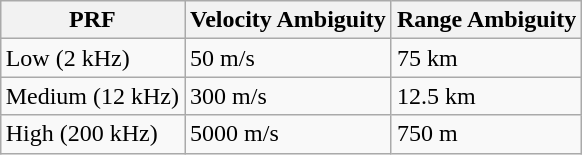<table class="wikitable" style="margin: 1em auto 1em auto">
<tr>
<th>PRF</th>
<th>Velocity Ambiguity</th>
<th>Range Ambiguity</th>
</tr>
<tr>
<td>Low  (2 kHz)</td>
<td>50 m/s</td>
<td>75 km</td>
</tr>
<tr>
<td>Medium (12 kHz)</td>
<td>300 m/s</td>
<td>12.5 km</td>
</tr>
<tr>
<td>High (200 kHz)</td>
<td>5000 m/s</td>
<td>750 m</td>
</tr>
</table>
